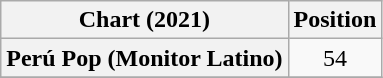<table class="wikitable plainrowheaders sortable" style="text-align:center">
<tr>
<th scope="col">Chart (2021)</th>
<th scope="col">Position</th>
</tr>
<tr>
<th scope="row">Perú Pop (Monitor Latino)</th>
<td>54</td>
</tr>
<tr>
</tr>
</table>
